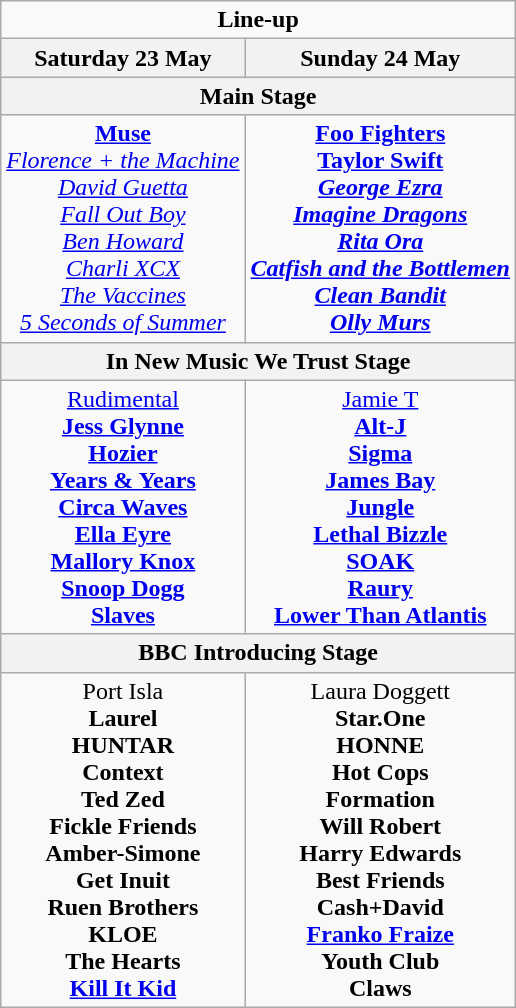<table class="wikitable" style="text-align:center;">
<tr>
<td colspan="2"><strong>Line-up</strong></td>
</tr>
<tr>
<th>Saturday 23 May</th>
<th>Sunday 24 May</th>
</tr>
<tr>
<th colspan="2"><strong>Main Stage</strong></th>
</tr>
<tr>
<td><strong><a href='#'>Muse</a></strong><br><em><a href='#'>Florence + the Machine</a></em><br><em><a href='#'>David Guetta</a></em><br><em><a href='#'>Fall Out Boy</a></em><br><em><a href='#'>Ben Howard</a></em><br><em><a href='#'>Charli XCX</a></em><br><em><a href='#'>The Vaccines</a></em><br><em><a href='#'>5 Seconds of Summer</a></em></td>
<td><strong><a href='#'>Foo Fighters</a><br><a href='#'>Taylor Swift</a><br><strong><em><a href='#'>George Ezra</a><br><a href='#'>Imagine Dragons</a><br><a href='#'>Rita Ora</a><br><a href='#'>Catfish and the Bottlemen</a><br><a href='#'>Clean Bandit</a><br><a href='#'>Olly Murs</a><em></td>
</tr>
<tr>
<th colspan="2" col="#BFBFBF"></strong>In New Music We Trust Stage<strong></th>
</tr>
<tr>
<td></strong><a href='#'>Rudimental</a><strong><br></em><a href='#'>Jess Glynne</a><em><br></em><a href='#'>Hozier</a><em><br></em><a href='#'>Years & Years</a><em><br></em><a href='#'>Circa Waves</a><em><br></em><a href='#'>Ella Eyre</a><em><br></em><a href='#'>Mallory Knox</a><em><br></em><a href='#'>Snoop Dogg</a><em><br></em><a href='#'>Slaves</a><em></td>
<td></strong><a href='#'>Jamie T</a><strong><br></em><a href='#'>Alt-J</a><em><br></em><a href='#'>Sigma</a><em><br></em><a href='#'>James Bay</a><em><br></em><a href='#'>Jungle</a><em><br></em><a href='#'>Lethal Bizzle</a><em><br></em><a href='#'>SOAK</a><em><br></em><a href='#'>Raury</a><em><br></em><a href='#'>Lower Than Atlantis</a><em></td>
</tr>
<tr>
<th colspan="2" col="#BFBFBF"></strong>BBC Introducing Stage<strong></th>
</tr>
<tr>
<td></strong>Port Isla<strong><br></em>Laurel<em><br></em>HUNTAR<em><br></em>Context<em><br></em>Ted Zed<em><br></em>Fickle Friends<em><br></em>Amber-Simone<em><br></em>Get Inuit<em><br></em>Ruen Brothers<em><br></em>KLOE<em><br></em>The Hearts<em><br></em><a href='#'>Kill It Kid</a><em><br></td>
<td></strong>Laura Doggett<strong><br></em>Star.One<em><br></em>HONNE<em><br></em>Hot Cops<em><br></em>Formation<em><br></em>Will Robert<em><br></em>Harry Edwards<em><br></em>Best Friends<em><br></em>Cash+David<em><br></em><a href='#'>Franko Fraize</a><em><br></em>Youth Club<em><br></em>Claws<em></td>
</tr>
</table>
